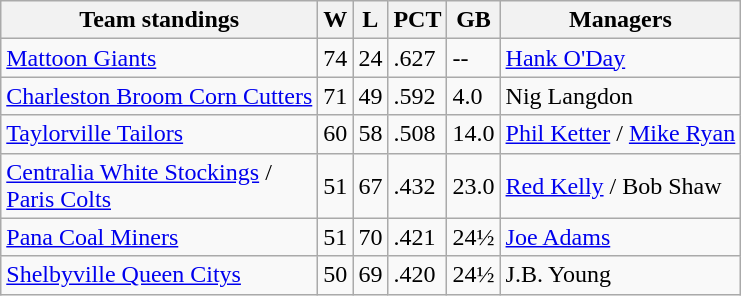<table class="wikitable">
<tr>
<th>Team standings</th>
<th>W</th>
<th>L</th>
<th>PCT</th>
<th>GB</th>
<th>Managers</th>
</tr>
<tr>
<td><a href='#'>Mattoon Giants</a></td>
<td>74</td>
<td>24</td>
<td>.627</td>
<td>--</td>
<td><a href='#'>Hank O'Day</a></td>
</tr>
<tr>
<td><a href='#'>Charleston Broom Corn Cutters</a></td>
<td>71</td>
<td>49</td>
<td>.592</td>
<td>4.0</td>
<td>Nig Langdon</td>
</tr>
<tr>
<td><a href='#'>Taylorville Tailors</a></td>
<td>60</td>
<td>58</td>
<td>.508</td>
<td>14.0</td>
<td><a href='#'>Phil Ketter</a> / <a href='#'>Mike Ryan</a></td>
</tr>
<tr>
<td><a href='#'>Centralia White Stockings</a> /<br><a href='#'>Paris Colts</a></td>
<td>51</td>
<td>67</td>
<td>.432</td>
<td>23.0</td>
<td><a href='#'>Red Kelly</a> / Bob Shaw</td>
</tr>
<tr>
<td><a href='#'>Pana Coal Miners</a></td>
<td>51</td>
<td>70</td>
<td>.421</td>
<td>24½</td>
<td><a href='#'>Joe Adams</a></td>
</tr>
<tr>
<td><a href='#'>Shelbyville Queen Citys</a></td>
<td>50</td>
<td>69</td>
<td>.420</td>
<td>24½</td>
<td>J.B. Young</td>
</tr>
</table>
